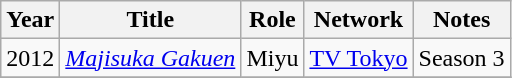<table class="wikitable sortable">
<tr>
<th>Year</th>
<th>Title</th>
<th>Role</th>
<th>Network</th>
<th class="unsortable">Notes</th>
</tr>
<tr>
<td>2012</td>
<td><em><a href='#'>Majisuka Gakuen</a></em></td>
<td>Miyu</td>
<td><a href='#'>TV Tokyo</a></td>
<td>Season 3</td>
</tr>
<tr>
</tr>
</table>
